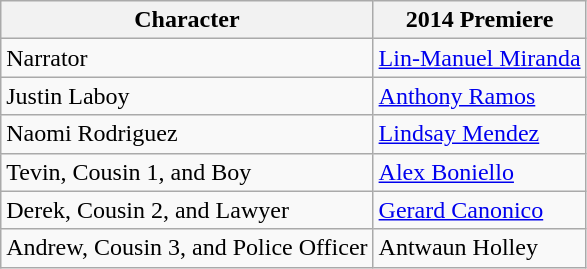<table class="wikitable">
<tr>
<th>Character</th>
<th>2014 Premiere</th>
</tr>
<tr>
<td>Narrator</td>
<td><a href='#'>Lin-Manuel Miranda</a></td>
</tr>
<tr>
<td>Justin Laboy</td>
<td><a href='#'>Anthony Ramos</a></td>
</tr>
<tr>
<td>Naomi Rodriguez</td>
<td><a href='#'>Lindsay Mendez</a></td>
</tr>
<tr>
<td>Tevin, Cousin 1, and Boy</td>
<td><a href='#'>Alex Boniello</a></td>
</tr>
<tr>
<td>Derek, Cousin 2, and Lawyer</td>
<td><a href='#'>Gerard Canonico</a></td>
</tr>
<tr>
<td>Andrew, Cousin 3, and Police Officer</td>
<td>Antwaun Holley</td>
</tr>
</table>
